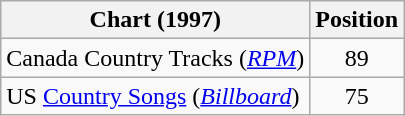<table class="wikitable sortable">
<tr>
<th scope="col">Chart (1997)</th>
<th scope="col">Position</th>
</tr>
<tr>
<td>Canada Country Tracks (<em><a href='#'>RPM</a></em>)</td>
<td align="center">89</td>
</tr>
<tr>
<td>US <a href='#'>Country Songs</a> (<em><a href='#'>Billboard</a></em>)</td>
<td align="center">75</td>
</tr>
</table>
